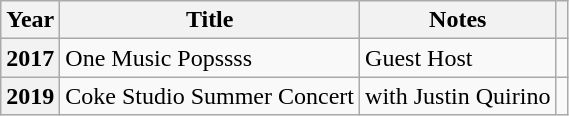<table class="wikitable  plainrowheaders">
<tr>
<th scope="col">Year</th>
<th scope="col">Title</th>
<th scope="col">Notes</th>
<th scope="col" class="unsortable"></th>
</tr>
<tr>
<th scope="row">2017</th>
<td>One Music Popssss</td>
<td>Guest Host</td>
<td align=center></td>
</tr>
<tr>
<th scope="row">2019</th>
<td>Coke Studio Summer Concert</td>
<td>with Justin Quirino</td>
<td align=center></td>
</tr>
</table>
